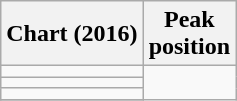<table class="wikitable sortable">
<tr>
<th>Chart (2016)</th>
<th>Peak<br>position</th>
</tr>
<tr>
<td></td>
</tr>
<tr>
<td></td>
</tr>
<tr>
<td></td>
</tr>
<tr>
</tr>
</table>
